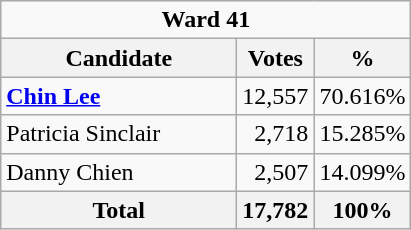<table class="wikitable">
<tr>
<td Colspan="3" align="center"><strong>Ward 41</strong></td>
</tr>
<tr>
<th bgcolor="#DDDDFF" width="150px">Candidate</th>
<th bgcolor="#DDDDFF">Votes</th>
<th bgcolor="#DDDDFF">%</th>
</tr>
<tr>
<td><strong><a href='#'>Chin Lee</a></strong></td>
<td align=right>12,557</td>
<td align=right>70.616%</td>
</tr>
<tr>
<td>Patricia Sinclair</td>
<td align=right>2,718</td>
<td align=right>15.285%</td>
</tr>
<tr>
<td>Danny Chien</td>
<td align=right>2,507</td>
<td align=right>14.099%</td>
</tr>
<tr>
<th>Total</th>
<th align=right>17,782</th>
<th align=right>100%</th>
</tr>
</table>
